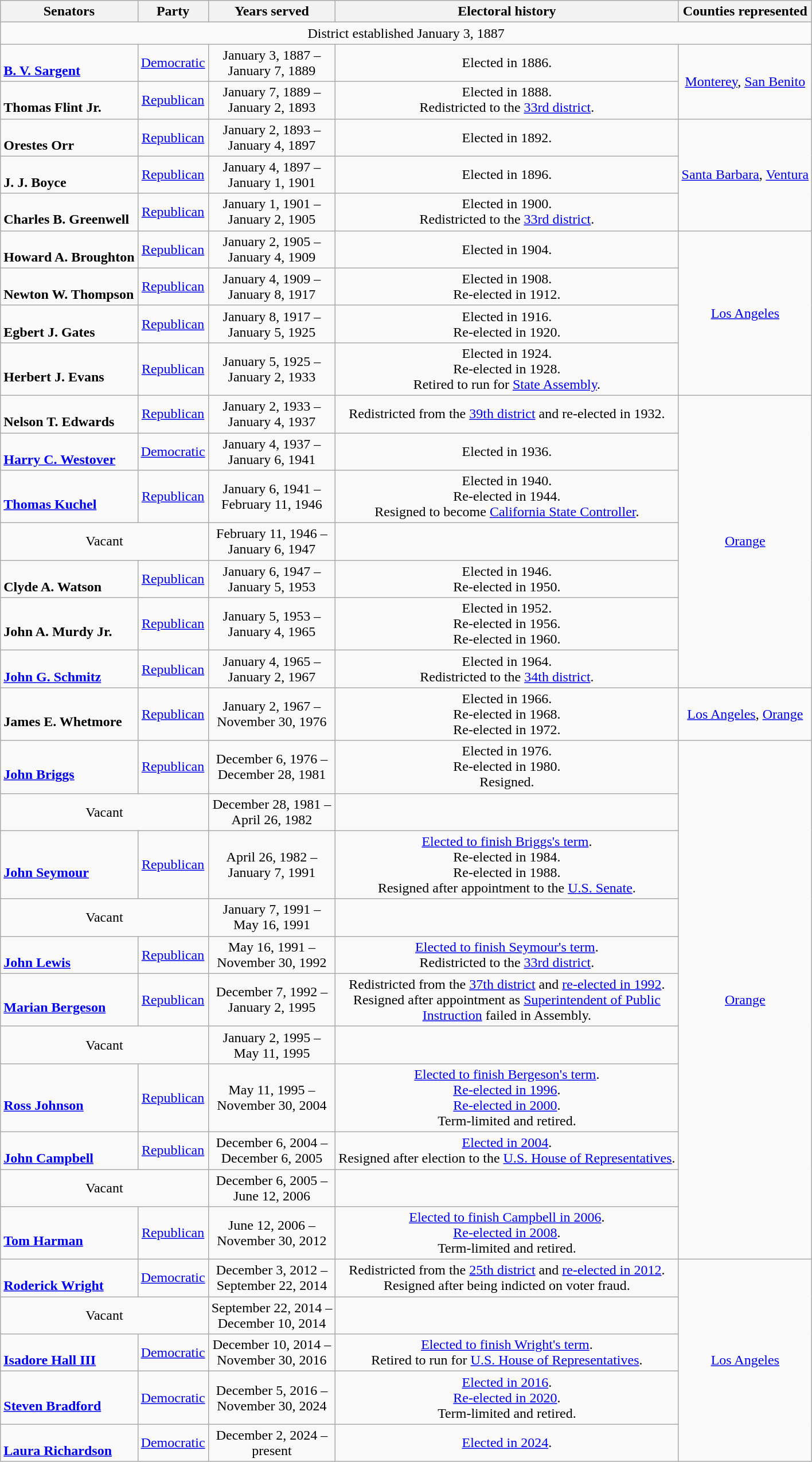<table class=wikitable style="text-align:center">
<tr>
<th>Senators</th>
<th>Party</th>
<th>Years served</th>
<th>Electoral history</th>
<th>Counties represented</th>
</tr>
<tr>
<td colspan=5>District established January 3, 1887</td>
</tr>
<tr>
<td align=left><br><strong><a href='#'>B. V. Sargent</a></strong><br></td>
<td><a href='#'>Democratic</a></td>
<td>January 3, 1887 – <br>January 7, 1889</td>
<td>Elected in 1886. <br> </td>
<td rowspan="2"><a href='#'>Monterey</a>, <a href='#'>San Benito</a></td>
</tr>
<tr>
<td align=left><br><strong>Thomas Flint Jr.</strong><br></td>
<td><a href='#'>Republican</a></td>
<td>January 7, 1889 – <br>January 2, 1893</td>
<td>Elected in 1888. <br> Redistricted to the <a href='#'>33rd district</a>.</td>
</tr>
<tr>
<td align=left><br><strong>Orestes Orr</strong> <br> </td>
<td><a href='#'>Republican</a></td>
<td>January 2, 1893 – <br>January 4, 1897</td>
<td>Elected in 1892. <br> </td>
<td rowspan="3"><a href='#'>Santa Barbara</a>, <a href='#'>Ventura</a></td>
</tr>
<tr>
<td align=left><br><strong>J. J. Boyce</strong><br></td>
<td><a href='#'>Republican</a></td>
<td>January 4, 1897 – <br>January 1, 1901</td>
<td>Elected in 1896. <br> </td>
</tr>
<tr>
<td align=left><br><strong>Charles B. Greenwell</strong><br></td>
<td><a href='#'>Republican</a></td>
<td>January 1, 1901 – <br>January 2, 1905</td>
<td>Elected in 1900. <br> Redistricted to the <a href='#'>33rd district</a>.</td>
</tr>
<tr>
<td align=left><br><strong>Howard A. Broughton</strong><br></td>
<td><a href='#'>Republican</a></td>
<td>January 2, 1905 – <br>January 4, 1909</td>
<td>Elected in 1904. <br> </td>
<td rowspan="4"><a href='#'>Los Angeles</a></td>
</tr>
<tr>
<td align=left><br><strong>Newton W. Thompson</strong><br></td>
<td><a href='#'>Republican</a></td>
<td>January 4, 1909 – <br>January 8, 1917</td>
<td>Elected in 1908. <br> Re-elected in 1912. <br> </td>
</tr>
<tr>
<td align=left><br><strong>Egbert J. Gates</strong><br></td>
<td><a href='#'>Republican</a></td>
<td>January 8, 1917 – <br>January 5, 1925</td>
<td>Elected in 1916. <br> Re-elected in 1920. <br> </td>
</tr>
<tr>
<td align=left><br><strong>Herbert J. Evans</strong><br></td>
<td><a href='#'>Republican</a></td>
<td>January 5, 1925 – <br>January 2, 1933</td>
<td>Elected in 1924. <br> Re-elected in 1928. <br> Retired to run for <a href='#'>State Assembly</a>.</td>
</tr>
<tr>
<td align=left><br><strong>Nelson T. Edwards</strong><br></td>
<td><a href='#'>Republican</a></td>
<td>January 2, 1933 – <br>January 4, 1937</td>
<td>Redistricted from the <a href='#'>39th district</a> and re-elected in 1932. <br> </td>
<td rowspan="7"><a href='#'>Orange</a></td>
</tr>
<tr>
<td align=left><br><strong><a href='#'>Harry C. Westover</a></strong><br></td>
<td><a href='#'>Democratic</a></td>
<td>January 4, 1937 – <br>January 6, 1941</td>
<td>Elected in 1936. <br> </td>
</tr>
<tr>
<td align=left><br><strong><a href='#'>Thomas Kuchel</a></strong><br></td>
<td><a href='#'>Republican</a></td>
<td>January 6, 1941 – <br>February 11, 1946</td>
<td>Elected in 1940. <br> Re-elected in 1944. <br> Resigned to become <a href='#'>California State Controller</a>.</td>
</tr>
<tr>
<td colspan="2">Vacant</td>
<td>February 11, 1946 –  <br>January 6, 1947</td>
<td></td>
</tr>
<tr>
<td align=left><br><strong>Clyde A. Watson</strong><br></td>
<td><a href='#'>Republican</a></td>
<td>January 6, 1947 – <br>January 5, 1953</td>
<td>Elected in 1946. <br> Re-elected in 1950. <br> </td>
</tr>
<tr>
<td align=left><br><strong>John A. Murdy Jr.</strong><br></td>
<td><a href='#'>Republican</a></td>
<td>January 5, 1953 – <br>January 4, 1965</td>
<td>Elected in 1952. <br> Re-elected in 1956. <br> Re-elected in 1960. <br> </td>
</tr>
<tr>
<td align=left><br><strong><a href='#'>John G. Schmitz</a></strong><br></td>
<td><a href='#'>Republican</a></td>
<td>January 4, 1965 – <br>January 2, 1967</td>
<td>Elected in 1964. <br> Redistricted to the <a href='#'>34th district</a>.</td>
</tr>
<tr>
<td align=left><br><strong>James E. Whetmore</strong><br></td>
<td><a href='#'>Republican</a></td>
<td>January 2, 1967 – <br>November 30, 1976</td>
<td>Elected in 1966. <br> Re-elected in 1968. <br> Re-elected in 1972.</td>
<td><a href='#'>Los Angeles</a>, <a href='#'>Orange</a></td>
</tr>
<tr>
<td align=left><br><strong><a href='#'>John Briggs</a></strong><br></td>
<td><a href='#'>Republican</a></td>
<td>December 6, 1976 – <br>December 28, 1981</td>
<td>Elected in 1976. <br> Re-elected in 1980. <br> Resigned.</td>
<td rowspan="11"><a href='#'>Orange</a></td>
</tr>
<tr>
<td colspan="2">Vacant</td>
<td>December 28, 1981 –  <br>April 26, 1982</td>
<td></td>
</tr>
<tr>
<td align=left><br><strong><a href='#'>John Seymour</a></strong><br></td>
<td><a href='#'>Republican</a></td>
<td>April 26, 1982 – <br>January 7, 1991</td>
<td><a href='#'>Elected to finish Briggs's term</a>. <br> Re-elected in 1984. <br> Re-elected in 1988. <br> Resigned after appointment to the <a href='#'>U.S. Senate</a>.</td>
</tr>
<tr>
<td colspan="2">Vacant</td>
<td>January 7, 1991 –  <br>May 16, 1991</td>
<td></td>
</tr>
<tr>
<td align=left><br><strong><a href='#'>John Lewis</a></strong><br></td>
<td><a href='#'>Republican</a></td>
<td>May 16, 1991 – <br>November 30, 1992</td>
<td><a href='#'>Elected to finish Seymour's term</a>. <br> Redistricted to the <a href='#'>33rd district</a>.</td>
</tr>
<tr>
<td align=left><br><strong><a href='#'>Marian Bergeson</a></strong><br></td>
<td><a href='#'>Republican</a></td>
<td>December 7, 1992 – <br>January 2, 1995</td>
<td>Redistricted from the <a href='#'>37th district</a> and <a href='#'>re-elected in 1992</a>. <br> Resigned after appointment as <a href='#'>Superintendent of Public <br> Instruction</a> failed in Assembly.</td>
</tr>
<tr>
<td colspan="2">Vacant</td>
<td>January 2, 1995 –  <br>May 11, 1995</td>
<td></td>
</tr>
<tr>
<td align=left><br><strong><a href='#'>Ross Johnson</a></strong><br></td>
<td><a href='#'>Republican</a></td>
<td>May 11, 1995 – <br>November 30, 2004</td>
<td><a href='#'>Elected to finish Bergeson's term</a>. <br> <a href='#'>Re-elected in 1996</a>. <br> <a href='#'>Re-elected in 2000</a>. <br> Term-limited and retired.</td>
</tr>
<tr>
<td align=left><br><strong><a href='#'>John Campbell</a></strong><br></td>
<td><a href='#'>Republican</a></td>
<td>December 6, 2004 – <br>December 6, 2005</td>
<td><a href='#'>Elected in 2004</a>. <br> Resigned after election to the <a href='#'>U.S. House of Representatives</a>.</td>
</tr>
<tr>
<td colspan="2">Vacant</td>
<td>December 6, 2005 –  <br>June 12, 2006</td>
<td></td>
</tr>
<tr>
<td align=left><br><strong><a href='#'>Tom Harman</a></strong><br></td>
<td><a href='#'>Republican</a></td>
<td>June 12, 2006 – <br>November 30, 2012</td>
<td><a href='#'>Elected to finish Campbell in 2006</a>. <br> <a href='#'>Re-elected in 2008</a>. <br> Term-limited and retired.</td>
</tr>
<tr>
<td align=left><br><strong><a href='#'>Roderick Wright</a></strong><br></td>
<td><a href='#'>Democratic</a></td>
<td>December 3, 2012 – <br>September 22, 2014</td>
<td>Redistricted from the <a href='#'>25th district</a> and <a href='#'>re-elected in 2012</a>. <br> Resigned after being indicted on voter fraud.</td>
<td rowspan="5"><a href='#'>Los Angeles</a></td>
</tr>
<tr>
<td colspan="2">Vacant</td>
<td>September 22, 2014 –  <br>December 10, 2014</td>
<td></td>
</tr>
<tr>
<td align=left><br><strong><a href='#'>Isadore Hall III</a></strong><br></td>
<td><a href='#'>Democratic</a></td>
<td>December 10, 2014 – <br>November 30, 2016</td>
<td><a href='#'>Elected to finish Wright's term</a>. <br> Retired to run for <a href='#'>U.S. House of Representatives</a>.</td>
</tr>
<tr>
<td align=left><br><strong><a href='#'>Steven Bradford</a></strong><br></td>
<td><a href='#'>Democratic</a></td>
<td>December 5, 2016 – <br> November 30, 2024</td>
<td><a href='#'>Elected in 2016</a>. <br> <a href='#'>Re-elected in 2020</a>. <br> Term-limited and retired.</td>
</tr>
<tr>
<td align=left><br><strong><a href='#'>Laura Richardson</a></strong><br></td>
<td><a href='#'>Democratic</a></td>
<td>December 2, 2024 – <br> present</td>
<td><a href='#'>Elected in 2024</a>.</td>
</tr>
</table>
